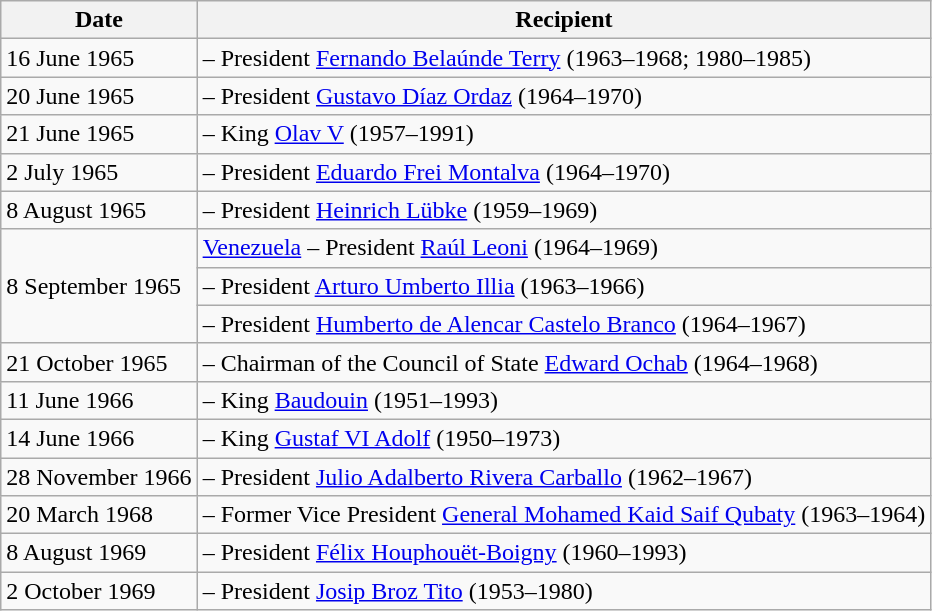<table class="wikitable">
<tr>
<th>Date</th>
<th>Recipient</th>
</tr>
<tr>
<td>16 June 1965</td>
<td> – President <a href='#'>Fernando Belaúnde Terry</a> (1963–1968; 1980–1985)</td>
</tr>
<tr>
<td>20 June 1965</td>
<td> – President <a href='#'>Gustavo Díaz Ordaz</a> (1964–1970)</td>
</tr>
<tr>
<td>21 June 1965</td>
<td> – King <a href='#'>Olav V</a> (1957–1991)</td>
</tr>
<tr>
<td>2 July 1965</td>
<td> – President <a href='#'>Eduardo Frei Montalva</a> (1964–1970)</td>
</tr>
<tr>
<td>8 August 1965</td>
<td> – President <a href='#'>Heinrich Lübke</a> (1959–1969)</td>
</tr>
<tr>
<td rowspan=3>8 September 1965</td>
<td> <a href='#'>Venezuela</a> – President <a href='#'>Raúl Leoni</a> (1964–1969)</td>
</tr>
<tr>
<td> – President <a href='#'>Arturo Umberto Illia</a> (1963–1966)</td>
</tr>
<tr>
<td> – President <a href='#'>Humberto de Alencar Castelo Branco</a> (1964–1967)</td>
</tr>
<tr>
<td>21 October 1965</td>
<td> – Chairman of the Council of State <a href='#'>Edward Ochab</a> (1964–1968)</td>
</tr>
<tr>
<td>11 June 1966</td>
<td> – King <a href='#'>Baudouin</a> (1951–1993)</td>
</tr>
<tr>
<td>14 June 1966</td>
<td> – King <a href='#'>Gustaf VI Adolf</a> (1950–1973)</td>
</tr>
<tr>
<td>28 November 1966</td>
<td> – President <a href='#'>Julio Adalberto Rivera Carballo</a> (1962–1967)</td>
</tr>
<tr>
<td>20 March 1968</td>
<td> – Former Vice President <a href='#'>General Mohamed Kaid Saif Qubaty</a> (1963–1964)</td>
</tr>
<tr>
<td>8 August 1969</td>
<td> – President <a href='#'>Félix Houphouët-Boigny</a> (1960–1993)</td>
</tr>
<tr>
<td>2 October 1969</td>
<td> – President <a href='#'>Josip Broz Tito</a> (1953–1980)</td>
</tr>
</table>
